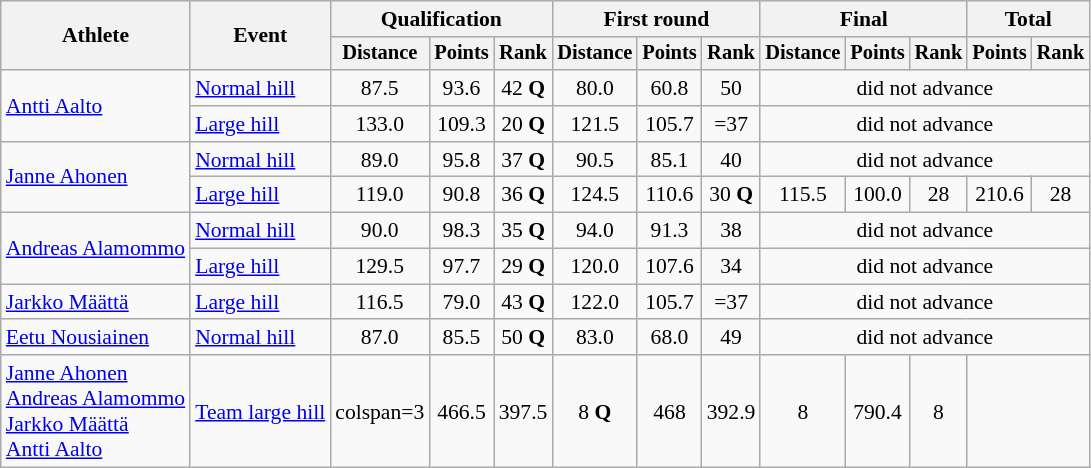<table class="wikitable" style="font-size:90%">
<tr>
<th rowspan=2>Athlete</th>
<th rowspan=2>Event</th>
<th colspan=3>Qualification</th>
<th colspan=3>First round</th>
<th colspan=3>Final</th>
<th colspan=2>Total</th>
</tr>
<tr style="font-size:95%">
<th>Distance</th>
<th>Points</th>
<th>Rank</th>
<th>Distance</th>
<th>Points</th>
<th>Rank</th>
<th>Distance</th>
<th>Points</th>
<th>Rank</th>
<th>Points</th>
<th>Rank</th>
</tr>
<tr align=center>
<td align=left rowspan=2><a href='#'>Antti Aalto</a></td>
<td align=left><a href='#'>Normal hill</a></td>
<td>87.5</td>
<td>93.6</td>
<td>42 <strong>Q</strong></td>
<td>80.0</td>
<td>60.8</td>
<td>50</td>
<td colspan=5>did not advance</td>
</tr>
<tr align=center>
<td align=left><a href='#'>Large hill</a></td>
<td>133.0</td>
<td>109.3</td>
<td>20 <strong>Q</strong></td>
<td>121.5</td>
<td>105.7</td>
<td>=37</td>
<td colspan=5>did not advance</td>
</tr>
<tr align=center>
<td align=left rowspan=2><a href='#'>Janne Ahonen</a></td>
<td align=left><a href='#'>Normal hill</a></td>
<td>89.0</td>
<td>95.8</td>
<td>37 <strong>Q</strong></td>
<td>90.5</td>
<td>85.1</td>
<td>40</td>
<td colspan=5>did not advance</td>
</tr>
<tr align=center>
<td align=left><a href='#'>Large hill</a></td>
<td>119.0</td>
<td>90.8</td>
<td>36 <strong>Q</strong></td>
<td>124.5</td>
<td>110.6</td>
<td>30 <strong>Q</strong></td>
<td>115.5</td>
<td>100.0</td>
<td>28</td>
<td>210.6</td>
<td>28</td>
</tr>
<tr align=center>
<td align=left rowspan=2><a href='#'>Andreas Alamommo</a></td>
<td align=left><a href='#'>Normal hill</a></td>
<td>90.0</td>
<td>98.3</td>
<td>35 <strong>Q</strong></td>
<td>94.0</td>
<td>91.3</td>
<td>38</td>
<td colspan=5>did not advance</td>
</tr>
<tr align=center>
<td align=left><a href='#'>Large hill</a></td>
<td>129.5</td>
<td>97.7</td>
<td>29 <strong>Q</strong></td>
<td>120.0</td>
<td>107.6</td>
<td>34</td>
<td colspan=5>did not advance</td>
</tr>
<tr align=center>
<td align=left><a href='#'>Jarkko Määttä</a></td>
<td align=left><a href='#'>Large hill</a></td>
<td>116.5</td>
<td>79.0</td>
<td>43 <strong>Q</strong></td>
<td>122.0</td>
<td>105.7</td>
<td>=37</td>
<td colspan=5>did not advance</td>
</tr>
<tr align=center>
<td align=left><a href='#'>Eetu Nousiainen</a></td>
<td align=left><a href='#'>Normal hill</a></td>
<td>87.0</td>
<td>85.5</td>
<td>50 <strong>Q</strong></td>
<td>83.0</td>
<td>68.0</td>
<td>49</td>
<td colspan=5>did not advance</td>
</tr>
<tr align=center>
<td align=left><a href='#'>Janne Ahonen</a><br><a href='#'>Andreas Alamommo</a><br><a href='#'>Jarkko Määttä</a><br><a href='#'>Antti Aalto</a></td>
<td align=left><a href='#'>Team large hill</a></td>
<td>colspan=3 </td>
<td>466.5</td>
<td>397.5</td>
<td>8 <strong>Q</strong></td>
<td>468</td>
<td>392.9</td>
<td>8</td>
<td>790.4</td>
<td>8</td>
</tr>
</table>
